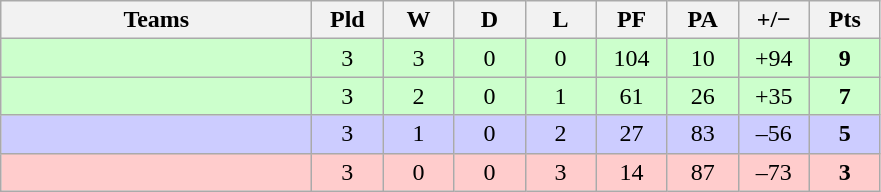<table class="wikitable" style="text-align: center;">
<tr>
<th width="200">Teams</th>
<th width="40">Pld</th>
<th width="40">W</th>
<th width="40">D</th>
<th width="40">L</th>
<th width="40">PF</th>
<th width="40">PA</th>
<th width="40">+/−</th>
<th width="40">Pts</th>
</tr>
<tr bgcolor=ccffcc>
<td align=left></td>
<td>3</td>
<td>3</td>
<td>0</td>
<td>0</td>
<td>104</td>
<td>10</td>
<td>+94</td>
<td><strong>9</strong></td>
</tr>
<tr bgcolor=ccffcc>
<td align=left></td>
<td>3</td>
<td>2</td>
<td>0</td>
<td>1</td>
<td>61</td>
<td>26</td>
<td>+35</td>
<td><strong>7</strong></td>
</tr>
<tr bgcolor=ccccff>
<td align=left></td>
<td>3</td>
<td>1</td>
<td>0</td>
<td>2</td>
<td>27</td>
<td>83</td>
<td>–56</td>
<td><strong>5</strong></td>
</tr>
<tr bgcolor=ffcccc>
<td align=left></td>
<td>3</td>
<td>0</td>
<td>0</td>
<td>3</td>
<td>14</td>
<td>87</td>
<td>–73</td>
<td><strong>3</strong></td>
</tr>
</table>
